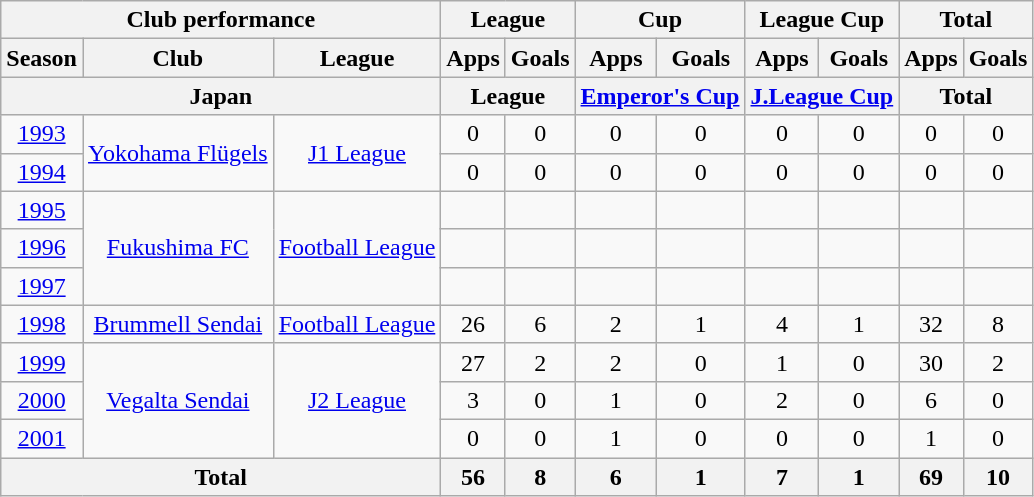<table class="wikitable" style="text-align:center;">
<tr>
<th colspan=3>Club performance</th>
<th colspan=2>League</th>
<th colspan=2>Cup</th>
<th colspan=2>League Cup</th>
<th colspan=2>Total</th>
</tr>
<tr>
<th>Season</th>
<th>Club</th>
<th>League</th>
<th>Apps</th>
<th>Goals</th>
<th>Apps</th>
<th>Goals</th>
<th>Apps</th>
<th>Goals</th>
<th>Apps</th>
<th>Goals</th>
</tr>
<tr>
<th colspan=3>Japan</th>
<th colspan=2>League</th>
<th colspan=2><a href='#'>Emperor's Cup</a></th>
<th colspan=2><a href='#'>J.League Cup</a></th>
<th colspan=2>Total</th>
</tr>
<tr>
<td><a href='#'>1993</a></td>
<td rowspan="2"><a href='#'>Yokohama Flügels</a></td>
<td rowspan="2"><a href='#'>J1 League</a></td>
<td>0</td>
<td>0</td>
<td>0</td>
<td>0</td>
<td>0</td>
<td>0</td>
<td>0</td>
<td>0</td>
</tr>
<tr>
<td><a href='#'>1994</a></td>
<td>0</td>
<td>0</td>
<td>0</td>
<td>0</td>
<td>0</td>
<td>0</td>
<td>0</td>
<td>0</td>
</tr>
<tr>
<td><a href='#'>1995</a></td>
<td rowspan="3"><a href='#'>Fukushima FC</a></td>
<td rowspan="3"><a href='#'>Football League</a></td>
<td></td>
<td></td>
<td></td>
<td></td>
<td></td>
<td></td>
<td></td>
<td></td>
</tr>
<tr>
<td><a href='#'>1996</a></td>
<td></td>
<td></td>
<td></td>
<td></td>
<td></td>
<td></td>
<td></td>
<td></td>
</tr>
<tr>
<td><a href='#'>1997</a></td>
<td></td>
<td></td>
<td></td>
<td></td>
<td></td>
<td></td>
<td></td>
<td></td>
</tr>
<tr>
<td><a href='#'>1998</a></td>
<td><a href='#'>Brummell Sendai</a></td>
<td><a href='#'>Football League</a></td>
<td>26</td>
<td>6</td>
<td>2</td>
<td>1</td>
<td>4</td>
<td>1</td>
<td>32</td>
<td>8</td>
</tr>
<tr>
<td><a href='#'>1999</a></td>
<td rowspan="3"><a href='#'>Vegalta Sendai</a></td>
<td rowspan="3"><a href='#'>J2 League</a></td>
<td>27</td>
<td>2</td>
<td>2</td>
<td>0</td>
<td>1</td>
<td>0</td>
<td>30</td>
<td>2</td>
</tr>
<tr>
<td><a href='#'>2000</a></td>
<td>3</td>
<td>0</td>
<td>1</td>
<td>0</td>
<td>2</td>
<td>0</td>
<td>6</td>
<td>0</td>
</tr>
<tr>
<td><a href='#'>2001</a></td>
<td>0</td>
<td>0</td>
<td>1</td>
<td>0</td>
<td>0</td>
<td>0</td>
<td>1</td>
<td>0</td>
</tr>
<tr>
<th colspan=3>Total</th>
<th>56</th>
<th>8</th>
<th>6</th>
<th>1</th>
<th>7</th>
<th>1</th>
<th>69</th>
<th>10</th>
</tr>
</table>
